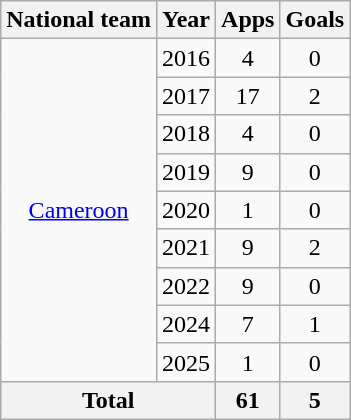<table class="wikitable" style="text-align:center">
<tr>
<th>National team</th>
<th>Year</th>
<th>Apps</th>
<th>Goals</th>
</tr>
<tr>
<td rowspan="9"><a href='#'>Cameroon</a></td>
<td>2016</td>
<td>4</td>
<td>0</td>
</tr>
<tr>
<td>2017</td>
<td>17</td>
<td>2</td>
</tr>
<tr>
<td>2018</td>
<td>4</td>
<td>0</td>
</tr>
<tr>
<td>2019</td>
<td>9</td>
<td>0</td>
</tr>
<tr>
<td>2020</td>
<td>1</td>
<td>0</td>
</tr>
<tr>
<td>2021</td>
<td>9</td>
<td>2</td>
</tr>
<tr>
<td>2022</td>
<td>9</td>
<td>0</td>
</tr>
<tr>
<td>2024</td>
<td>7</td>
<td>1</td>
</tr>
<tr>
<td>2025</td>
<td>1</td>
<td>0</td>
</tr>
<tr>
<th colspan="2">Total</th>
<th>61</th>
<th>5</th>
</tr>
</table>
